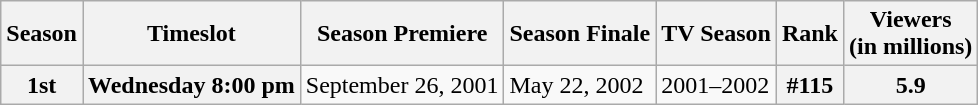<table class="wikitable">
<tr>
<th>Season</th>
<th>Timeslot</th>
<th>Season Premiere</th>
<th>Season Finale</th>
<th>TV Season</th>
<th>Rank</th>
<th>Viewers<br>(in millions)</th>
</tr>
<tr>
<th>1st</th>
<th>Wednesday 8:00 pm</th>
<td>September 26, 2001</td>
<td>May 22, 2002</td>
<td>2001–2002</td>
<th style="text-align:center">#115</th>
<th style="text-align:center">5.9</th>
</tr>
</table>
